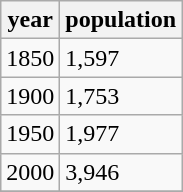<table class="wikitable">
<tr>
<th>year</th>
<th>population</th>
</tr>
<tr>
<td>1850</td>
<td>1,597</td>
</tr>
<tr>
<td>1900</td>
<td>1,753</td>
</tr>
<tr>
<td>1950</td>
<td>1,977</td>
</tr>
<tr>
<td>2000</td>
<td>3,946</td>
</tr>
<tr>
</tr>
</table>
